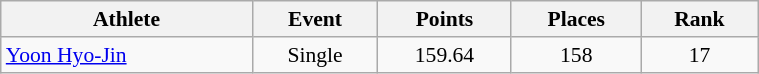<table class=wikitable style="font-size:90%; text-align:center; width:40%">
<tr>
<th>Athlete</th>
<th>Event</th>
<th>Points</th>
<th>Places</th>
<th>Rank</th>
</tr>
<tr>
<td align=left><a href='#'>Yoon Hyo-Jin</a></td>
<td>Single</td>
<td>159.64</td>
<td>158</td>
<td>17</td>
</tr>
</table>
